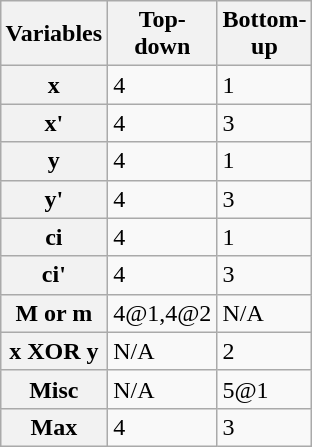<table class="wikitable" style="margin: 1em auto 1em auto">
<tr>
<th width="50">Variables</th>
<th width="50">Top-down</th>
<th width="50">Bottom-up</th>
</tr>
<tr>
<th>x</th>
<td>4</td>
<td>1</td>
</tr>
<tr>
<th>x'</th>
<td>4</td>
<td>3</td>
</tr>
<tr>
<th>y</th>
<td>4</td>
<td>1</td>
</tr>
<tr>
<th>y'</th>
<td>4</td>
<td>3</td>
</tr>
<tr>
<th>ci</th>
<td>4</td>
<td>1</td>
</tr>
<tr>
<th>ci'</th>
<td>4</td>
<td>3</td>
</tr>
<tr>
<th>M or m</th>
<td>4@1,4@2</td>
<td>N/A</td>
</tr>
<tr>
<th>x XOR y</th>
<td>N/A</td>
<td>2</td>
</tr>
<tr>
<th>Misc</th>
<td>N/A</td>
<td>5@1</td>
</tr>
<tr>
<th>Max</th>
<td>4</td>
<td>3</td>
</tr>
</table>
